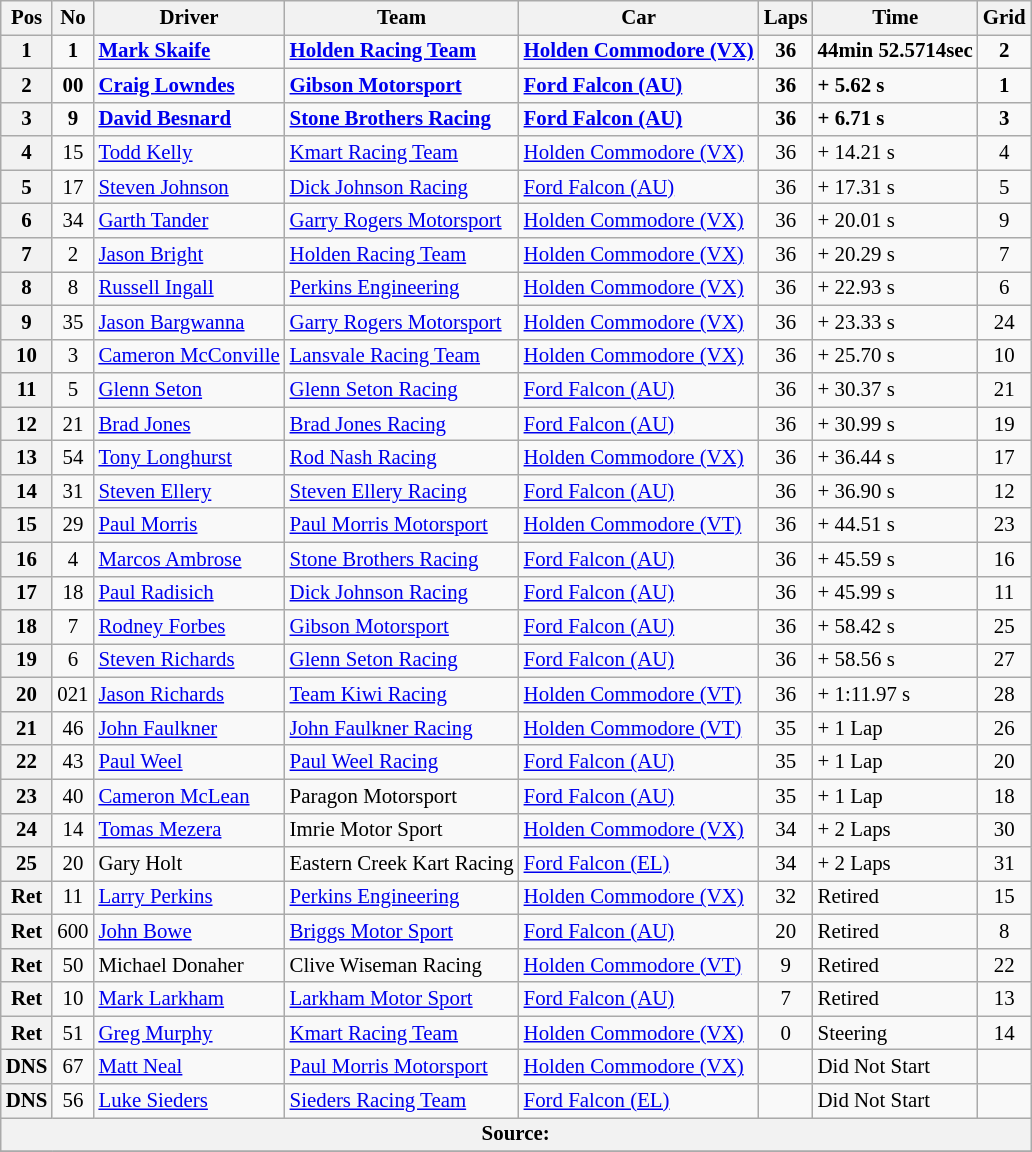<table class="wikitable" style="font-size: 87%;">
<tr>
<th>Pos</th>
<th>No</th>
<th>Driver</th>
<th>Team</th>
<th>Car</th>
<th>Laps</th>
<th>Time</th>
<th>Grid</th>
</tr>
<tr>
<th>1</th>
<td align=center><strong>1</strong></td>
<td><strong> <a href='#'>Mark Skaife</a></strong></td>
<td><strong><a href='#'>Holden Racing Team</a></strong></td>
<td><strong><a href='#'>Holden Commodore (VX)</a></strong></td>
<td align=center><strong>36</strong></td>
<td><strong>44min 52.5714sec</strong></td>
<td align=center><strong>2</strong></td>
</tr>
<tr>
<th>2</th>
<td align=center><strong>00</strong></td>
<td><strong> <a href='#'>Craig Lowndes</a></strong></td>
<td><strong><a href='#'>Gibson Motorsport</a></strong></td>
<td><strong><a href='#'>Ford Falcon (AU)</a></strong></td>
<td align=center><strong>36</strong></td>
<td><strong>+ 5.62 s</strong></td>
<td align=center><strong>1</strong></td>
</tr>
<tr>
<th>3</th>
<td align=center><strong>9</strong></td>
<td><strong> <a href='#'>David Besnard</a></strong></td>
<td><strong><a href='#'>Stone Brothers Racing</a></strong></td>
<td><strong><a href='#'>Ford Falcon (AU)</a></strong></td>
<td align=center><strong>36</strong></td>
<td><strong>+ 6.71 s</strong></td>
<td align=center><strong>3</strong></td>
</tr>
<tr>
<th>4</th>
<td align=center>15</td>
<td> <a href='#'>Todd Kelly</a></td>
<td><a href='#'>Kmart Racing Team</a></td>
<td><a href='#'>Holden Commodore (VX)</a></td>
<td align=center>36</td>
<td>+ 14.21 s</td>
<td align=center>4</td>
</tr>
<tr>
<th>5</th>
<td align=center>17</td>
<td> <a href='#'>Steven Johnson</a></td>
<td><a href='#'>Dick Johnson Racing</a></td>
<td><a href='#'>Ford Falcon (AU)</a></td>
<td align=center>36</td>
<td>+ 17.31 s</td>
<td align=center>5</td>
</tr>
<tr>
<th>6</th>
<td align=center>34</td>
<td> <a href='#'>Garth Tander</a></td>
<td><a href='#'>Garry Rogers Motorsport</a></td>
<td><a href='#'>Holden Commodore (VX)</a></td>
<td align=center>36</td>
<td>+ 20.01 s</td>
<td align=center>9</td>
</tr>
<tr>
<th>7</th>
<td align=center>2</td>
<td> <a href='#'>Jason Bright</a></td>
<td><a href='#'>Holden Racing Team</a></td>
<td><a href='#'>Holden Commodore (VX)</a></td>
<td align=center>36</td>
<td>+ 20.29 s</td>
<td align=center>7</td>
</tr>
<tr>
<th>8</th>
<td align=center>8</td>
<td> <a href='#'>Russell Ingall</a></td>
<td><a href='#'>Perkins Engineering</a></td>
<td><a href='#'>Holden Commodore (VX)</a></td>
<td align=center>36</td>
<td>+ 22.93 s</td>
<td align=center>6</td>
</tr>
<tr>
<th>9</th>
<td align=center>35</td>
<td> <a href='#'>Jason Bargwanna</a></td>
<td><a href='#'>Garry Rogers Motorsport</a></td>
<td><a href='#'>Holden Commodore (VX)</a></td>
<td align=center>36</td>
<td>+ 23.33 s</td>
<td align=center>24</td>
</tr>
<tr>
<th>10</th>
<td align=center>3</td>
<td> <a href='#'>Cameron McConville</a></td>
<td><a href='#'>Lansvale Racing Team</a></td>
<td><a href='#'>Holden Commodore (VX)</a></td>
<td align=center>36</td>
<td>+ 25.70 s</td>
<td align=center>10</td>
</tr>
<tr>
<th>11</th>
<td align=center>5</td>
<td> <a href='#'>Glenn Seton</a></td>
<td><a href='#'>Glenn Seton Racing</a></td>
<td><a href='#'>Ford Falcon (AU)</a></td>
<td align=center>36</td>
<td>+ 30.37 s</td>
<td align=center>21</td>
</tr>
<tr>
<th>12</th>
<td align=center>21</td>
<td> <a href='#'>Brad Jones</a></td>
<td><a href='#'>Brad Jones Racing</a></td>
<td><a href='#'>Ford Falcon (AU)</a></td>
<td align=center>36</td>
<td>+ 30.99 s</td>
<td align=center>19</td>
</tr>
<tr>
<th>13</th>
<td align=center>54</td>
<td> <a href='#'>Tony Longhurst</a></td>
<td><a href='#'>Rod Nash Racing</a></td>
<td><a href='#'>Holden Commodore (VX)</a></td>
<td align=center>36</td>
<td>+ 36.44 s</td>
<td align=center>17</td>
</tr>
<tr>
<th>14</th>
<td align=center>31</td>
<td> <a href='#'>Steven Ellery</a></td>
<td><a href='#'>Steven Ellery Racing</a></td>
<td><a href='#'>Ford Falcon (AU)</a></td>
<td align=center>36</td>
<td>+ 36.90 s</td>
<td align=center>12</td>
</tr>
<tr>
<th>15</th>
<td align=center>29</td>
<td> <a href='#'>Paul Morris</a></td>
<td><a href='#'>Paul Morris Motorsport</a></td>
<td><a href='#'>Holden Commodore (VT)</a></td>
<td align=center>36</td>
<td>+ 44.51 s</td>
<td align=center>23</td>
</tr>
<tr>
<th>16</th>
<td align=center>4</td>
<td> <a href='#'>Marcos Ambrose</a></td>
<td><a href='#'>Stone Brothers Racing</a></td>
<td><a href='#'>Ford Falcon (AU)</a></td>
<td align=center>36</td>
<td>+ 45.59 s</td>
<td align=center>16</td>
</tr>
<tr>
<th>17</th>
<td align=center>18</td>
<td> <a href='#'>Paul Radisich</a></td>
<td><a href='#'>Dick Johnson Racing</a></td>
<td><a href='#'>Ford Falcon (AU)</a></td>
<td align=center>36</td>
<td>+ 45.99 s</td>
<td align=center>11</td>
</tr>
<tr>
<th>18</th>
<td align=center>7</td>
<td> <a href='#'>Rodney Forbes</a></td>
<td><a href='#'>Gibson Motorsport</a></td>
<td><a href='#'>Ford Falcon (AU)</a></td>
<td align=center>36</td>
<td>+ 58.42 s</td>
<td align=center>25</td>
</tr>
<tr>
<th>19</th>
<td align=center>6</td>
<td> <a href='#'>Steven Richards</a></td>
<td><a href='#'>Glenn Seton Racing</a></td>
<td><a href='#'>Ford Falcon (AU)</a></td>
<td align=center>36</td>
<td>+ 58.56 s</td>
<td align=center>27</td>
</tr>
<tr>
<th>20</th>
<td align=center>021</td>
<td> <a href='#'>Jason Richards</a></td>
<td><a href='#'>Team Kiwi Racing</a></td>
<td><a href='#'>Holden Commodore (VT)</a></td>
<td align=center>36</td>
<td>+ 1:11.97 s</td>
<td align=center>28</td>
</tr>
<tr>
<th>21</th>
<td align=center>46</td>
<td> <a href='#'>John Faulkner</a></td>
<td><a href='#'>John Faulkner Racing</a></td>
<td><a href='#'>Holden Commodore (VT)</a></td>
<td align=center>35</td>
<td>+ 1 Lap</td>
<td align=center>26</td>
</tr>
<tr>
<th>22</th>
<td align=center>43</td>
<td> <a href='#'>Paul Weel</a></td>
<td><a href='#'>Paul Weel Racing</a></td>
<td><a href='#'>Ford Falcon (AU)</a></td>
<td align=center>35</td>
<td>+ 1 Lap</td>
<td align=center>20</td>
</tr>
<tr>
<th>23</th>
<td align=center>40</td>
<td> <a href='#'>Cameron McLean</a></td>
<td>Paragon Motorsport</td>
<td><a href='#'>Ford Falcon (AU)</a></td>
<td align=center>35</td>
<td>+ 1 Lap</td>
<td align=center>18</td>
</tr>
<tr>
<th>24</th>
<td align=center>14</td>
<td> <a href='#'>Tomas Mezera</a></td>
<td>Imrie Motor Sport</td>
<td><a href='#'>Holden Commodore (VX)</a></td>
<td align=center>34</td>
<td>+ 2 Laps</td>
<td align=center>30</td>
</tr>
<tr>
<th>25</th>
<td align=center>20</td>
<td> Gary Holt</td>
<td>Eastern Creek Kart Racing</td>
<td><a href='#'>Ford Falcon (EL)</a></td>
<td align=center>34</td>
<td>+ 2 Laps</td>
<td align=center>31</td>
</tr>
<tr>
<th>Ret</th>
<td align=center>11</td>
<td> <a href='#'>Larry Perkins</a></td>
<td><a href='#'>Perkins Engineering</a></td>
<td><a href='#'>Holden Commodore (VX)</a></td>
<td align=center>32</td>
<td>Retired</td>
<td align=center>15</td>
</tr>
<tr>
<th>Ret</th>
<td align=center>600</td>
<td> <a href='#'>John Bowe</a></td>
<td><a href='#'>Briggs Motor Sport</a></td>
<td><a href='#'>Ford Falcon (AU)</a></td>
<td align=center>20</td>
<td>Retired</td>
<td align=center>8</td>
</tr>
<tr>
<th>Ret</th>
<td align=center>50</td>
<td> Michael Donaher</td>
<td>Clive Wiseman Racing</td>
<td><a href='#'>Holden Commodore (VT)</a></td>
<td align=center>9</td>
<td>Retired</td>
<td align=center>22</td>
</tr>
<tr>
<th>Ret</th>
<td align=center>10</td>
<td> <a href='#'>Mark Larkham</a></td>
<td><a href='#'>Larkham Motor Sport</a></td>
<td><a href='#'>Ford Falcon (AU)</a></td>
<td align=center>7</td>
<td>Retired</td>
<td align=center>13</td>
</tr>
<tr>
<th>Ret</th>
<td align=center>51</td>
<td> <a href='#'>Greg Murphy</a></td>
<td><a href='#'>Kmart Racing Team</a></td>
<td><a href='#'>Holden Commodore (VX)</a></td>
<td align=center>0</td>
<td>Steering</td>
<td align=center>14</td>
</tr>
<tr>
<th>DNS</th>
<td align=center>67</td>
<td> <a href='#'>Matt Neal</a></td>
<td><a href='#'>Paul Morris Motorsport</a></td>
<td><a href='#'>Holden Commodore (VX)</a></td>
<td align=center></td>
<td>Did Not Start</td>
<td align=center></td>
</tr>
<tr>
<th>DNS</th>
<td align=center>56</td>
<td> <a href='#'>Luke Sieders</a></td>
<td><a href='#'>Sieders Racing Team</a></td>
<td><a href='#'>Ford Falcon (EL)</a></td>
<td align=center></td>
<td>Did Not Start</td>
<td align=center></td>
</tr>
<tr>
<th colspan=8>Source:</th>
</tr>
<tr>
</tr>
</table>
